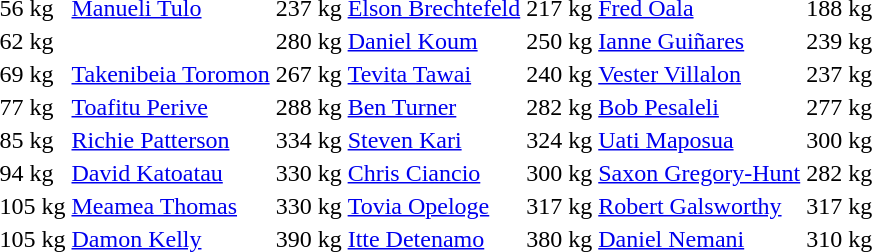<table>
<tr>
<td>56 kg</td>
<td><a href='#'>Manueli Tulo</a><br></td>
<td>237 kg</td>
<td><a href='#'>Elson Brechtefeld</a><br></td>
<td>217 kg</td>
<td><a href='#'>Fred Oala</a><br></td>
<td>188 kg</td>
</tr>
<tr>
<td>62 kg</td>
<td></td>
<td>280 kg</td>
<td><a href='#'>Daniel Koum</a><br></td>
<td>250 kg</td>
<td><a href='#'>Ianne Guiñares</a><br></td>
<td>239 kg</td>
</tr>
<tr>
<td>69 kg</td>
<td><a href='#'>Takenibeia Toromon</a><br></td>
<td>267 kg</td>
<td><a href='#'>Tevita Tawai</a><br></td>
<td>240 kg</td>
<td><a href='#'>Vester Villalon</a><br></td>
<td>237 kg</td>
</tr>
<tr>
<td>77 kg</td>
<td><a href='#'>Toafitu Perive</a><br></td>
<td>288 kg</td>
<td><a href='#'>Ben Turner</a><br></td>
<td>282 kg</td>
<td><a href='#'>Bob Pesaleli</a><br></td>
<td>277 kg</td>
</tr>
<tr>
<td>85 kg</td>
<td><a href='#'>Richie Patterson</a><br></td>
<td>334 kg</td>
<td><a href='#'>Steven Kari</a><br></td>
<td>324 kg</td>
<td><a href='#'>Uati Maposua</a><br></td>
<td>300 kg</td>
</tr>
<tr>
<td>94 kg</td>
<td><a href='#'>David Katoatau</a><br></td>
<td>330 kg</td>
<td><a href='#'>Chris Ciancio</a><br></td>
<td>300 kg</td>
<td><a href='#'>Saxon Gregory-Hunt</a><br></td>
<td>282 kg</td>
</tr>
<tr>
<td>105 kg</td>
<td><a href='#'>Meamea Thomas</a><br></td>
<td>330 kg</td>
<td><a href='#'>Tovia Opeloge</a><br></td>
<td>317 kg</td>
<td><a href='#'>Robert Galsworthy</a><br></td>
<td>317 kg</td>
</tr>
<tr>
<td>105 kg</td>
<td><a href='#'>Damon Kelly</a><br></td>
<td>390 kg</td>
<td><a href='#'>Itte Detenamo</a><br></td>
<td>380 kg</td>
<td><a href='#'>Daniel Nemani</a><br></td>
<td>310 kg</td>
</tr>
</table>
